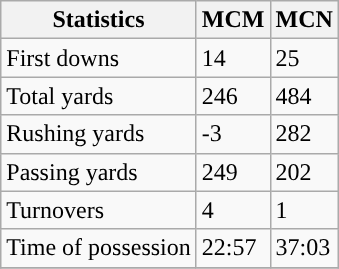<table class="wikitable">
<tr>
<th>Statistics</th>
<th>MCM</th>
<th>MCN</th>
</tr>
<tr>
<td>First downs</td>
<td>14</td>
<td>25</td>
</tr>
<tr>
<td>Total yards</td>
<td>246</td>
<td>484</td>
</tr>
<tr>
<td>Rushing yards</td>
<td>-3</td>
<td>282</td>
</tr>
<tr>
<td>Passing yards</td>
<td>249</td>
<td>202</td>
</tr>
<tr>
<td>Turnovers</td>
<td>4</td>
<td>1</td>
</tr>
<tr>
<td>Time of possession</td>
<td>22:57</td>
<td>37:03</td>
</tr>
<tr>
</tr>
</table>
